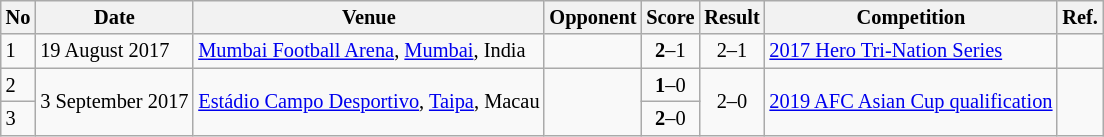<table class="wikitable" style="font-size:85%;">
<tr>
<th>No</th>
<th>Date</th>
<th>Venue</th>
<th>Opponent</th>
<th>Score</th>
<th>Result</th>
<th>Competition</th>
<th>Ref.</th>
</tr>
<tr>
<td>1</td>
<td>19 August 2017</td>
<td><a href='#'>Mumbai Football Arena</a>, <a href='#'>Mumbai</a>, India</td>
<td></td>
<td align=center><strong>2</strong>–1</td>
<td align=center>2–1</td>
<td><a href='#'>2017 Hero Tri-Nation Series</a></td>
<td></td>
</tr>
<tr>
<td>2</td>
<td rowspan="2">3 September 2017</td>
<td rowspan="2"><a href='#'>Estádio Campo Desportivo</a>, <a href='#'>Taipa</a>, Macau</td>
<td rowspan="2"></td>
<td align=center><strong>1</strong>–0</td>
<td rowspan="2" style="text-align:center">2–0</td>
<td rowspan="2"><a href='#'>2019 AFC Asian Cup qualification</a></td>
<td rowspan="2"></td>
</tr>
<tr>
<td>3</td>
<td align=center><strong>2</strong>–0</td>
</tr>
</table>
